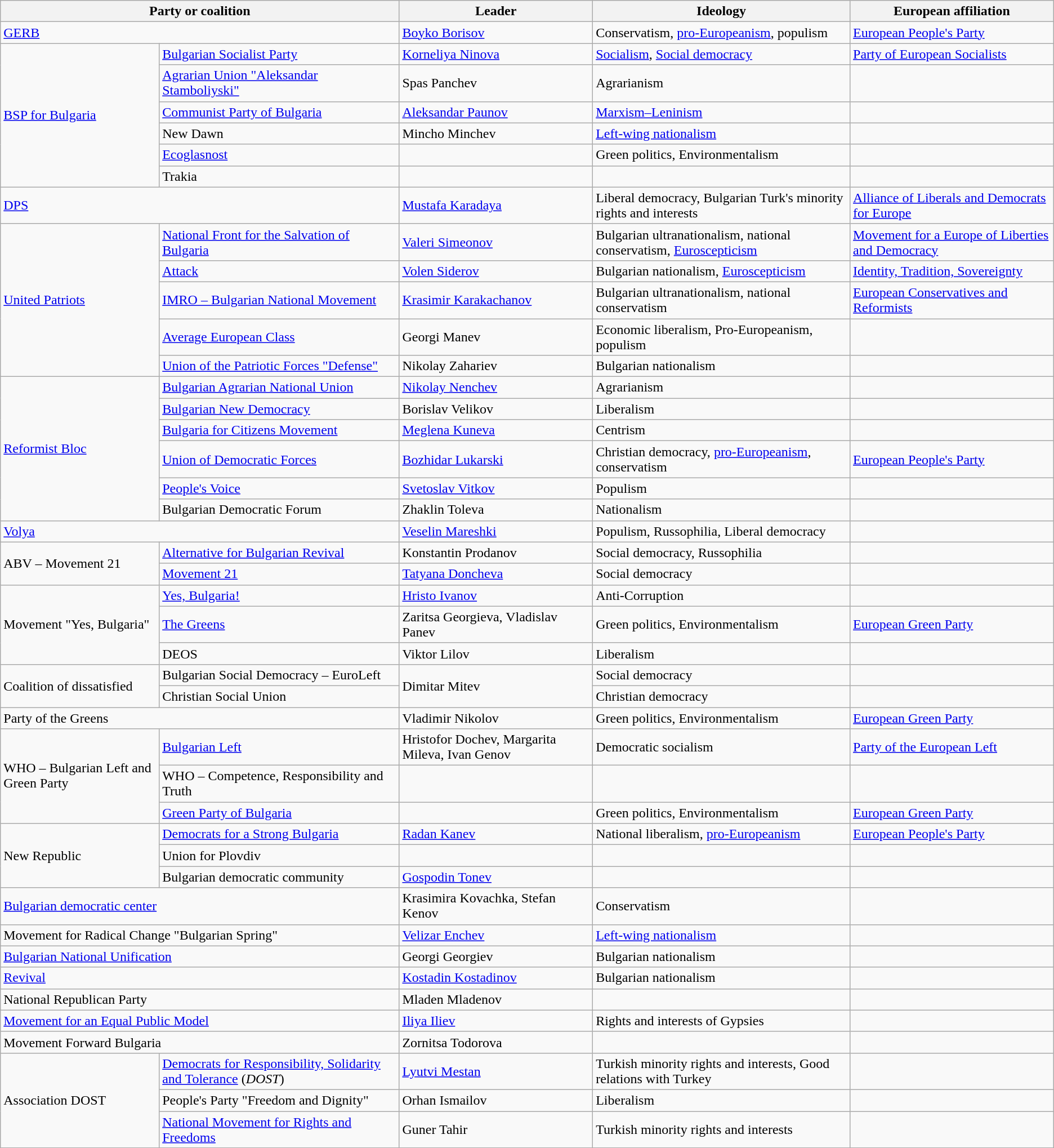<table class=wikitable>
<tr>
<th colspan=2>Party or coalition</th>
<th>Leader</th>
<th>Ideology</th>
<th>European affiliation</th>
</tr>
<tr>
<td colspan=2><a href='#'>GERB</a></td>
<td><a href='#'>Boyko Borisov</a></td>
<td>Conservatism, <a href='#'>pro-Europeanism</a>, populism</td>
<td><a href='#'>European People's Party</a></td>
</tr>
<tr>
<td rowspan=6><a href='#'>BSP for Bulgaria</a></td>
<td><a href='#'>Bulgarian Socialist Party</a></td>
<td><a href='#'>Korneliya Ninova</a></td>
<td><a href='#'>Socialism</a>, <a href='#'>Social democracy</a></td>
<td><a href='#'>Party of European Socialists</a></td>
</tr>
<tr>
<td><a href='#'>Agrarian Union "Aleksandar Stamboliyski"</a></td>
<td>Spas Panchev</td>
<td>Agrarianism</td>
<td></td>
</tr>
<tr>
<td><a href='#'>Communist Party of Bulgaria</a></td>
<td><a href='#'>Aleksandar Paunov</a></td>
<td><a href='#'>Marxism–Leninism</a></td>
<td></td>
</tr>
<tr>
<td>New Dawn</td>
<td>Mincho Minchev</td>
<td><a href='#'>Left-wing nationalism</a></td>
<td></td>
</tr>
<tr>
<td><a href='#'>Ecoglasnost</a></td>
<td></td>
<td>Green politics, Environmentalism</td>
<td></td>
</tr>
<tr>
<td>Trakia</td>
<td></td>
<td></td>
<td></td>
</tr>
<tr>
<td colspan=2><a href='#'>DPS</a></td>
<td><a href='#'>Mustafa Karadaya</a></td>
<td>Liberal democracy, Bulgarian Turk's minority rights and interests</td>
<td><a href='#'>Alliance of Liberals and Democrats for Europe</a></td>
</tr>
<tr>
<td rowspan=5><a href='#'>United Patriots</a></td>
<td><a href='#'>National Front for the Salvation of Bulgaria</a></td>
<td><a href='#'>Valeri Simeonov</a></td>
<td>Bulgarian ultranationalism, national conservatism, <a href='#'>Euroscepticism</a></td>
<td><a href='#'>Movement for a Europe of Liberties and Democracy</a></td>
</tr>
<tr>
<td><a href='#'>Attack</a></td>
<td><a href='#'>Volen Siderov</a></td>
<td>Bulgarian nationalism, <a href='#'>Euroscepticism</a></td>
<td><a href='#'>Identity, Tradition, Sovereignty</a></td>
</tr>
<tr>
<td><a href='#'>IMRO – Bulgarian National Movement</a></td>
<td><a href='#'>Krasimir Karakachanov</a></td>
<td>Bulgarian ultranationalism, national conservatism</td>
<td><a href='#'>European Conservatives and Reformists</a></td>
</tr>
<tr>
<td><a href='#'>Average European Class</a></td>
<td>Georgi Manev</td>
<td>Economic liberalism, Pro-Europeanism, populism</td>
<td></td>
</tr>
<tr>
<td><a href='#'>Union of the Patriotic Forces "Defense"</a></td>
<td>Nikolay Zahariev</td>
<td>Bulgarian nationalism</td>
<td></td>
</tr>
<tr>
<td rowspan=6><a href='#'>Reformist Bloc</a></td>
<td><a href='#'>Bulgarian Agrarian National Union</a></td>
<td><a href='#'>Nikolay Nenchev</a></td>
<td>Agrarianism</td>
<td></td>
</tr>
<tr>
<td><a href='#'>Bulgarian New Democracy</a></td>
<td>Borislav Velikov</td>
<td>Liberalism</td>
<td></td>
</tr>
<tr>
<td><a href='#'>Bulgaria for Citizens Movement</a></td>
<td><a href='#'>Meglena Kuneva</a></td>
<td>Centrism</td>
<td></td>
</tr>
<tr>
<td><a href='#'>Union of Democratic Forces</a></td>
<td><a href='#'>Bozhidar Lukarski</a></td>
<td>Christian democracy, <a href='#'>pro-Europeanism</a>, conservatism</td>
<td><a href='#'>European People's Party</a></td>
</tr>
<tr>
<td><a href='#'>People's Voice</a></td>
<td><a href='#'>Svetoslav Vitkov</a></td>
<td>Populism</td>
<td></td>
</tr>
<tr>
<td>Bulgarian Democratic Forum</td>
<td>Zhaklin Toleva</td>
<td>Nationalism</td>
<td></td>
</tr>
<tr>
<td colspan=2><a href='#'>Volya</a></td>
<td><a href='#'>Veselin Mareshki</a></td>
<td>Populism, Russophilia, Liberal democracy</td>
<td></td>
</tr>
<tr>
<td rowspan=2>ABV – Movement 21</td>
<td><a href='#'>Alternative for Bulgarian Revival</a></td>
<td>Konstantin Prodanov</td>
<td>Social democracy, Russophilia</td>
<td></td>
</tr>
<tr>
<td><a href='#'>Movement 21</a></td>
<td><a href='#'>Tatyana Doncheva</a></td>
<td>Social democracy</td>
<td></td>
</tr>
<tr>
<td rowspan=3>Movement "Yes, Bulgaria"</td>
<td><a href='#'>Yes, Bulgaria!</a></td>
<td><a href='#'>Hristo Ivanov</a></td>
<td>Anti-Corruption</td>
<td></td>
</tr>
<tr>
<td><a href='#'>The Greens</a></td>
<td>Zaritsa Georgieva, Vladislav Panev</td>
<td>Green politics, Environmentalism</td>
<td><a href='#'>European Green Party</a></td>
</tr>
<tr>
<td>DEOS</td>
<td>Viktor Lilov</td>
<td>Liberalism</td>
<td></td>
</tr>
<tr>
<td rowspan=2>Coalition of dissatisfied</td>
<td>Bulgarian Social Democracy – EuroLeft</td>
<td rowspan=2>Dimitar Mitev</td>
<td>Social democracy</td>
<td></td>
</tr>
<tr>
<td>Christian Social Union</td>
<td>Christian democracy</td>
<td></td>
</tr>
<tr>
<td colspan=2>Party of the Greens</td>
<td>Vladimir Nikolov</td>
<td>Green politics, Environmentalism</td>
<td><a href='#'>European Green Party</a></td>
</tr>
<tr>
<td rowspan=3>WHO – Bulgarian Left and Green Party</td>
<td><a href='#'>Bulgarian Left</a></td>
<td>Hristofor Dochev, Margarita Mileva, Ivan Genov</td>
<td>Democratic socialism</td>
<td><a href='#'>Party of the European Left</a></td>
</tr>
<tr>
<td>WHO – Competence, Responsibility and Truth</td>
<td></td>
<td></td>
<td></td>
</tr>
<tr>
<td><a href='#'>Green Party of Bulgaria</a></td>
<td></td>
<td>Green politics, Environmentalism</td>
<td><a href='#'>European Green Party</a></td>
</tr>
<tr>
<td rowspan=3>New Republic</td>
<td><a href='#'>Democrats for a Strong Bulgaria</a></td>
<td><a href='#'>Radan Kanev</a></td>
<td>National liberalism, <a href='#'>pro-Europeanism</a></td>
<td><a href='#'>European People's Party</a></td>
</tr>
<tr>
<td>Union for Plovdiv</td>
<td></td>
<td></td>
<td></td>
</tr>
<tr>
<td>Bulgarian democratic community</td>
<td><a href='#'>Gospodin Tonev</a></td>
<td></td>
<td></td>
</tr>
<tr>
<td colspan=2><a href='#'>Bulgarian democratic center</a></td>
<td>Krasimira Kovachka, Stefan Kenov</td>
<td>Conservatism</td>
<td></td>
</tr>
<tr>
<td colspan=2>Movement for Radical Change "Bulgarian Spring"</td>
<td><a href='#'>Velizar Enchev</a></td>
<td><a href='#'>Left-wing nationalism</a></td>
<td></td>
</tr>
<tr>
<td colspan=2><a href='#'>Bulgarian National Unification</a></td>
<td>Georgi Georgiev</td>
<td>Bulgarian nationalism</td>
<td></td>
</tr>
<tr>
<td colspan=2><a href='#'>Revival</a></td>
<td><a href='#'>Kostadin Kostadinov</a></td>
<td>Bulgarian nationalism</td>
<td></td>
</tr>
<tr>
<td colspan=2>National Republican Party</td>
<td>Mladen Mladenov</td>
<td></td>
<td></td>
</tr>
<tr>
<td colspan=2><a href='#'>Movement for an Equal Public Model</a></td>
<td><a href='#'>Iliya Iliev</a></td>
<td>Rights and interests of Gypsies</td>
<td></td>
</tr>
<tr>
<td colspan=2>Movement Forward Bulgaria</td>
<td>Zornitsa Todorova</td>
<td></td>
<td></td>
</tr>
<tr>
<td rowspan=3>Association DOST</td>
<td><a href='#'>Democrats for Responsibility, Solidarity and Tolerance</a> (<em>DOST</em>)</td>
<td><a href='#'>Lyutvi Mestan</a></td>
<td>Turkish minority rights and interests, Good relations with Turkey</td>
<td></td>
</tr>
<tr>
<td>People's Party "Freedom and Dignity"</td>
<td>Orhan Ismailov</td>
<td>Liberalism</td>
<td></td>
</tr>
<tr>
<td><a href='#'>National Movement for Rights and Freedoms</a></td>
<td>Guner Tahir</td>
<td>Turkish minority rights and interests</td>
<td></td>
</tr>
<tr>
</tr>
</table>
